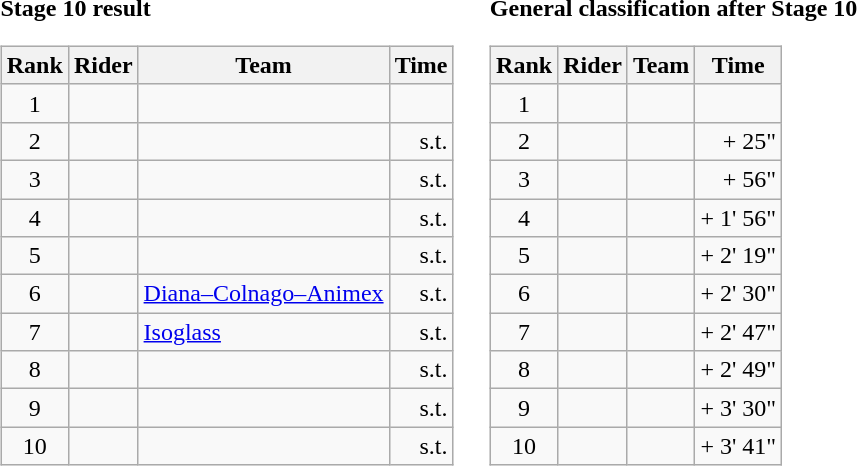<table>
<tr>
<td><strong>Stage 10 result</strong><br><table class="wikitable">
<tr>
<th scope="col">Rank</th>
<th scope="col">Rider</th>
<th scope="col">Team</th>
<th scope="col">Time</th>
</tr>
<tr>
<td style="text-align:center;">1</td>
<td></td>
<td></td>
<td style="text-align:right;"></td>
</tr>
<tr>
<td style="text-align:center;">2</td>
<td></td>
<td></td>
<td style="text-align:right;">s.t.</td>
</tr>
<tr>
<td style="text-align:center;">3</td>
<td></td>
<td></td>
<td style="text-align:right;">s.t.</td>
</tr>
<tr>
<td style="text-align:center;">4</td>
<td></td>
<td></td>
<td style="text-align:right;">s.t.</td>
</tr>
<tr>
<td style="text-align:center;">5</td>
<td></td>
<td></td>
<td style="text-align:right;">s.t.</td>
</tr>
<tr>
<td style="text-align:center;">6</td>
<td></td>
<td><a href='#'>Diana–Colnago–Animex</a></td>
<td style="text-align:right;">s.t.</td>
</tr>
<tr>
<td style="text-align:center;">7</td>
<td></td>
<td><a href='#'>Isoglass</a></td>
<td style="text-align:right;">s.t.</td>
</tr>
<tr>
<td style="text-align:center;">8</td>
<td></td>
<td></td>
<td style="text-align:right;">s.t.</td>
</tr>
<tr>
<td style="text-align:center;">9</td>
<td></td>
<td></td>
<td style="text-align:right;">s.t.</td>
</tr>
<tr>
<td style="text-align:center;">10</td>
<td></td>
<td></td>
<td style="text-align:right;">s.t.</td>
</tr>
</table>
</td>
<td></td>
<td><strong>General classification after Stage 10</strong><br><table class="wikitable">
<tr>
<th scope="col">Rank</th>
<th scope="col">Rider</th>
<th scope="col">Team</th>
<th scope="col">Time</th>
</tr>
<tr>
<td style="text-align:center;">1</td>
<td></td>
<td></td>
<td style="text-align:right;"></td>
</tr>
<tr>
<td style="text-align:center;">2</td>
<td></td>
<td></td>
<td style="text-align:right;">+ 25"</td>
</tr>
<tr>
<td style="text-align:center;">3</td>
<td></td>
<td></td>
<td style="text-align:right;">+ 56"</td>
</tr>
<tr>
<td style="text-align:center;">4</td>
<td></td>
<td></td>
<td style="text-align:right;">+ 1' 56"</td>
</tr>
<tr>
<td style="text-align:center;">5</td>
<td></td>
<td></td>
<td style="text-align:right;">+ 2' 19"</td>
</tr>
<tr>
<td style="text-align:center;">6</td>
<td></td>
<td></td>
<td style="text-align:right;">+ 2' 30"</td>
</tr>
<tr>
<td style="text-align:center;">7</td>
<td></td>
<td></td>
<td style="text-align:right;">+ 2' 47"</td>
</tr>
<tr>
<td style="text-align:center;">8</td>
<td></td>
<td></td>
<td style="text-align:right;">+ 2' 49"</td>
</tr>
<tr>
<td style="text-align:center;">9</td>
<td></td>
<td></td>
<td style="text-align:right;">+ 3' 30"</td>
</tr>
<tr>
<td style="text-align:center;">10</td>
<td></td>
<td></td>
<td style="text-align:right;">+ 3' 41"</td>
</tr>
</table>
</td>
</tr>
</table>
